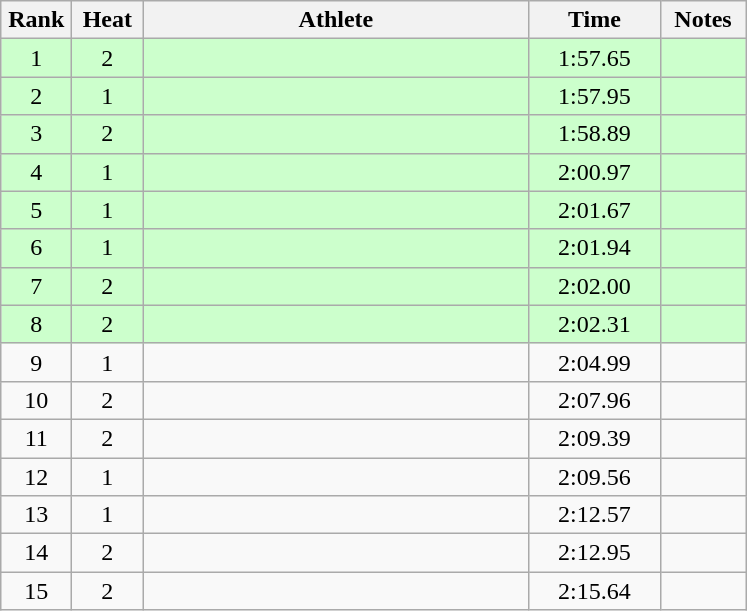<table class="wikitable" style="text-align:center">
<tr>
<th width=40>Rank</th>
<th width=40>Heat</th>
<th width=250>Athlete</th>
<th width=80>Time</th>
<th width=50>Notes</th>
</tr>
<tr bgcolor="ccffcc">
<td>1</td>
<td>2</td>
<td align=left></td>
<td>1:57.65</td>
<td></td>
</tr>
<tr bgcolor="ccffcc">
<td>2</td>
<td>1</td>
<td align=left></td>
<td>1:57.95</td>
<td></td>
</tr>
<tr bgcolor="ccffcc">
<td>3</td>
<td>2</td>
<td align=left></td>
<td>1:58.89</td>
<td></td>
</tr>
<tr bgcolor="ccffcc">
<td>4</td>
<td>1</td>
<td align=left></td>
<td>2:00.97</td>
<td></td>
</tr>
<tr bgcolor="ccffcc">
<td>5</td>
<td>1</td>
<td align=left></td>
<td>2:01.67</td>
<td></td>
</tr>
<tr bgcolor="ccffcc">
<td>6</td>
<td>1</td>
<td align=left></td>
<td>2:01.94</td>
<td></td>
</tr>
<tr bgcolor="ccffcc">
<td>7</td>
<td>2</td>
<td align=left></td>
<td>2:02.00</td>
<td></td>
</tr>
<tr bgcolor="ccffcc">
<td>8</td>
<td>2</td>
<td align=left></td>
<td>2:02.31</td>
<td></td>
</tr>
<tr>
<td>9</td>
<td>1</td>
<td align=left></td>
<td>2:04.99</td>
<td></td>
</tr>
<tr>
<td>10</td>
<td>2</td>
<td align=left></td>
<td>2:07.96</td>
<td></td>
</tr>
<tr>
<td>11</td>
<td>2</td>
<td align=left></td>
<td>2:09.39</td>
<td></td>
</tr>
<tr>
<td>12</td>
<td>1</td>
<td align=left></td>
<td>2:09.56</td>
<td></td>
</tr>
<tr>
<td>13</td>
<td>1</td>
<td align=left></td>
<td>2:12.57</td>
<td></td>
</tr>
<tr>
<td>14</td>
<td>2</td>
<td align=left></td>
<td>2:12.95</td>
<td></td>
</tr>
<tr>
<td>15</td>
<td>2</td>
<td align=left></td>
<td>2:15.64</td>
<td></td>
</tr>
</table>
